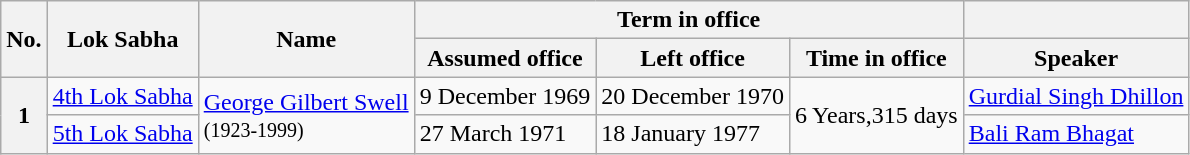<table class="wikitable sortable">
<tr>
<th rowspan="2">No.</th>
<th rowspan="2">Lok Sabha</th>
<th rowspan="2">Name<br></th>
<th colspan="3">Term in office</th>
<th></th>
</tr>
<tr>
<th>Assumed office</th>
<th>Left office</th>
<th>Time in office</th>
<th>Speaker</th>
</tr>
<tr>
<th rowspan="2">1</th>
<td><a href='#'>4th Lok Sabha</a></td>
<td rowspan="2"><a href='#'>George Gilbert Swell</a><br><small>(1923-1999)</small></td>
<td>9 December 1969</td>
<td>20 December  1970</td>
<td rowspan="2">6 Years,315 days</td>
<td><a href='#'>Gurdial Singh Dhillon</a></td>
</tr>
<tr>
<td><a href='#'>5th Lok Sabha</a></td>
<td>27 March 1971</td>
<td>18 January 1977</td>
<td><a href='#'>Bali Ram Bhagat</a></td>
</tr>
</table>
